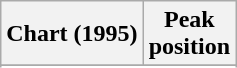<table class="wikitable sortable">
<tr>
<th align="left">Chart (1995)</th>
<th align="center">Peak<br>position</th>
</tr>
<tr>
</tr>
<tr>
</tr>
</table>
